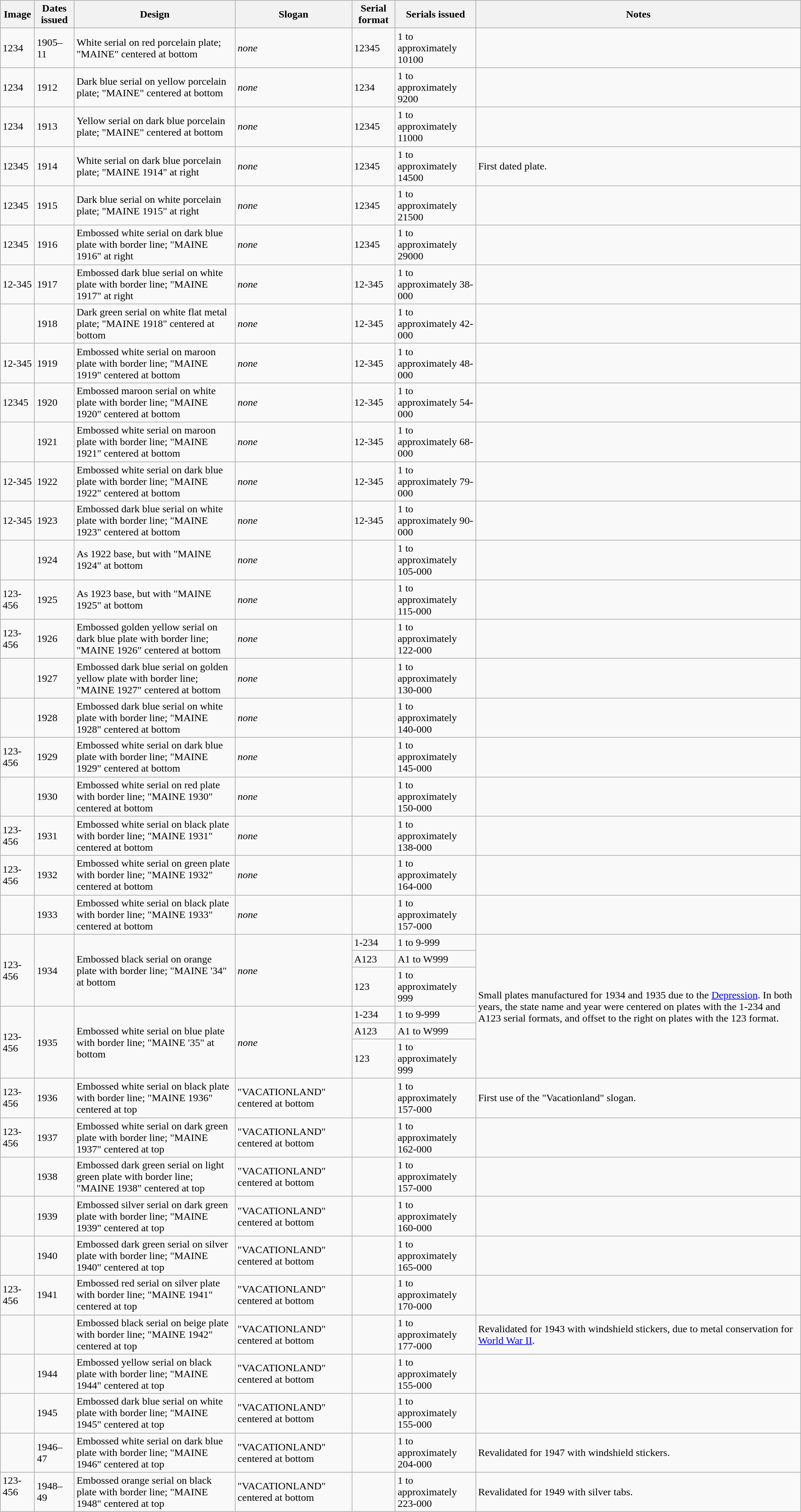<table class="wikitable">
<tr>
<th>Image</th>
<th>Dates issued</th>
<th>Design</th>
<th>Slogan</th>
<th>Serial format</th>
<th>Serials issued</th>
<th>Notes</th>
</tr>
<tr>
<td><div>1234</div></td>
<td>1905–11</td>
<td>White serial on red porcelain plate; "MAINE" centered at bottom</td>
<td><em>none</em></td>
<td>12345</td>
<td>1 to approximately 10100</td>
<td></td>
</tr>
<tr>
<td><div>1234</div></td>
<td>1912</td>
<td>Dark blue serial on yellow porcelain plate; "MAINE" centered at bottom</td>
<td><em>none</em></td>
<td>1234</td>
<td>1 to approximately 9200</td>
<td></td>
</tr>
<tr>
<td><div>1234</div></td>
<td>1913</td>
<td>Yellow serial on dark blue porcelain plate; "MAINE" centered at bottom</td>
<td><em>none</em></td>
<td>12345</td>
<td>1 to approximately 11000</td>
<td></td>
</tr>
<tr>
<td><div>12345</div></td>
<td>1914</td>
<td>White serial on dark blue porcelain plate; "MAINE 1914" at right</td>
<td><em>none</em></td>
<td>12345</td>
<td>1 to approximately 14500</td>
<td>First dated plate.</td>
</tr>
<tr>
<td><div>12345</div></td>
<td>1915</td>
<td>Dark blue serial on white porcelain plate; "MAINE 1915" at right</td>
<td><em>none</em></td>
<td>12345</td>
<td>1 to approximately 21500</td>
<td></td>
</tr>
<tr>
<td><div>12345</div></td>
<td>1916</td>
<td>Embossed white serial on dark blue plate with border line; "MAINE 1916" at right</td>
<td><em>none</em></td>
<td>12345</td>
<td>1 to approximately 29000</td>
<td></td>
</tr>
<tr>
<td><div>12-345</div></td>
<td>1917</td>
<td>Embossed dark blue serial on white plate with border line; "MAINE 1917" at right</td>
<td><em>none</em></td>
<td>12-345</td>
<td>1 to approximately 38-000</td>
<td></td>
</tr>
<tr>
<td></td>
<td>1918</td>
<td>Dark green serial on white flat metal plate; "MAINE 1918" centered at bottom</td>
<td><em>none</em></td>
<td>12-345</td>
<td>1 to approximately 42-000</td>
<td></td>
</tr>
<tr>
<td><div>12-345</div></td>
<td>1919</td>
<td>Embossed white serial on maroon plate with border line; "MAINE 1919" centered at bottom</td>
<td><em>none</em></td>
<td>12-345</td>
<td>1 to approximately 48-000</td>
<td></td>
</tr>
<tr>
<td><div>12345</div></td>
<td>1920</td>
<td>Embossed maroon serial on white plate with border line; "MAINE 1920" centered at bottom</td>
<td><em>none</em></td>
<td>12-345</td>
<td>1 to approximately 54-000</td>
<td></td>
</tr>
<tr>
<td></td>
<td>1921</td>
<td>Embossed white serial on maroon plate with border line; "MAINE 1921" centered at bottom</td>
<td><em>none</em></td>
<td>12-345</td>
<td>1 to approximately 68-000</td>
<td></td>
</tr>
<tr>
<td><div>12-345</div></td>
<td>1922</td>
<td>Embossed white serial on dark blue plate with border line; "MAINE 1922" centered at bottom</td>
<td><em>none</em></td>
<td>12-345</td>
<td>1 to approximately 79-000</td>
<td></td>
</tr>
<tr>
<td><div>12-345</div></td>
<td>1923</td>
<td>Embossed dark blue serial on white plate with border line; "MAINE 1923" centered at bottom</td>
<td><em>none</em></td>
<td>12-345</td>
<td>1 to approximately 90-000</td>
<td></td>
</tr>
<tr>
<td></td>
<td>1924</td>
<td>As 1922 base, but with "MAINE 1924" at bottom</td>
<td><em>none</em></td>
<td></td>
<td>1 to approximately 105-000</td>
<td></td>
</tr>
<tr>
<td><div>123-456</div></td>
<td>1925</td>
<td>As 1923 base, but with "MAINE 1925" at bottom</td>
<td><em>none</em></td>
<td></td>
<td>1 to approximately 115-000</td>
<td></td>
</tr>
<tr>
<td><div>123-456</div></td>
<td>1926</td>
<td>Embossed golden yellow serial on dark blue plate with border line; "MAINE 1926" centered at bottom</td>
<td><em>none</em></td>
<td></td>
<td>1 to approximately 122-000</td>
<td></td>
</tr>
<tr>
<td></td>
<td>1927</td>
<td>Embossed dark blue serial on golden yellow plate with border line; "MAINE 1927" centered at bottom</td>
<td><em>none</em></td>
<td></td>
<td>1 to approximately 130-000</td>
<td></td>
</tr>
<tr>
<td></td>
<td>1928</td>
<td>Embossed dark blue serial on white plate with border line; "MAINE 1928" centered at bottom</td>
<td><em>none</em></td>
<td></td>
<td>1 to approximately 140-000</td>
<td></td>
</tr>
<tr>
<td><div>123-456</div></td>
<td>1929</td>
<td>Embossed white serial on dark blue plate with border line; "MAINE 1929" centered at bottom</td>
<td><em>none</em></td>
<td></td>
<td>1 to approximately 145-000</td>
<td></td>
</tr>
<tr>
<td></td>
<td>1930</td>
<td>Embossed white serial on red plate with border line; "MAINE 1930" centered at bottom</td>
<td><em>none</em></td>
<td></td>
<td>1 to approximately 150-000</td>
<td></td>
</tr>
<tr>
<td><div>123-456</div></td>
<td>1931</td>
<td>Embossed white serial on black plate with border line; "MAINE 1931" centered at bottom</td>
<td><em>none</em></td>
<td></td>
<td>1 to approximately 138-000</td>
<td></td>
</tr>
<tr>
<td><div>123-456</div></td>
<td>1932</td>
<td>Embossed white serial on green plate with border line; "MAINE 1932" centered at bottom</td>
<td><em>none</em></td>
<td></td>
<td>1 to approximately 164-000</td>
<td></td>
</tr>
<tr>
<td></td>
<td>1933</td>
<td>Embossed white serial on black plate with border line; "MAINE 1933" centered at bottom</td>
<td><em>none</em></td>
<td></td>
<td>1 to approximately 157-000</td>
<td></td>
</tr>
<tr>
<td rowspan="3"><div>123-456</div></td>
<td rowspan="3">1934</td>
<td rowspan="3">Embossed black serial on orange plate with border line; "MAINE '34" at bottom</td>
<td rowspan="3"><em>none</em></td>
<td>1-234</td>
<td>1 to 9-999</td>
<td rowspan="6">Small plates manufactured for 1934 and 1935 due to the <a href='#'>Depression</a>. In both years, the state name and year were centered on plates with the 1-234 and A123 serial formats, and offset to the right on plates with the 123 format.</td>
</tr>
<tr>
<td>A123</td>
<td>A1 to W999</td>
</tr>
<tr>
<td>123</td>
<td>1 to approximately 999</td>
</tr>
<tr>
<td rowspan="3"><div>123-456</div></td>
<td rowspan="3">1935</td>
<td rowspan="3">Embossed white serial on blue plate with border line; "MAINE '35" at bottom</td>
<td rowspan="3"><em>none</em></td>
<td>1-234</td>
<td>1 to 9-999</td>
</tr>
<tr>
<td>A123</td>
<td>A1 to W999</td>
</tr>
<tr>
<td>123</td>
<td>1 to approximately 999</td>
</tr>
<tr>
<td><div>123-456</div></td>
<td>1936</td>
<td>Embossed white serial on black plate with border line; "MAINE 1936" centered at top</td>
<td>"VACATIONLAND" centered at bottom</td>
<td></td>
<td>1 to approximately 157-000</td>
<td>First use of the "Vacationland" slogan.</td>
</tr>
<tr>
<td><div>123-456</div></td>
<td>1937</td>
<td>Embossed white serial on dark green plate with border line; "MAINE 1937" centered at top</td>
<td>"VACATIONLAND" centered at bottom</td>
<td></td>
<td>1 to approximately 162-000</td>
<td></td>
</tr>
<tr>
<td></td>
<td>1938</td>
<td>Embossed dark green serial on light green plate with border line; "MAINE 1938" centered at top</td>
<td>"VACATIONLAND" centered at bottom</td>
<td></td>
<td>1 to approximately 157-000</td>
<td></td>
</tr>
<tr>
<td></td>
<td>1939</td>
<td>Embossed silver serial on dark green plate with border line; "MAINE 1939" centered at top</td>
<td>"VACATIONLAND" centered at bottom</td>
<td></td>
<td>1 to approximately 160-000</td>
<td></td>
</tr>
<tr>
<td></td>
<td>1940</td>
<td>Embossed dark green serial on silver plate with border line; "MAINE 1940" centered at top</td>
<td>"VACATIONLAND" centered at bottom</td>
<td></td>
<td>1 to approximately 165-000</td>
<td></td>
</tr>
<tr>
<td><div>123-456</div></td>
<td>1941</td>
<td>Embossed red serial on silver plate with border line; "MAINE 1941" centered at top</td>
<td>"VACATIONLAND" centered at bottom</td>
<td></td>
<td>1 to approximately 170-000</td>
<td></td>
</tr>
<tr>
<td></td>
<td></td>
<td>Embossed black serial on beige plate with border line; "MAINE 1942" centered at top</td>
<td>"VACATIONLAND" centered at bottom</td>
<td></td>
<td>1 to approximately 177-000</td>
<td>Revalidated for 1943 with windshield stickers, due to metal conservation for <a href='#'>World War II</a>.</td>
</tr>
<tr>
<td></td>
<td>1944</td>
<td>Embossed yellow serial on black plate with border line; "MAINE 1944" centered at top</td>
<td>"VACATIONLAND" centered at bottom</td>
<td></td>
<td>1 to approximately 155-000</td>
<td></td>
</tr>
<tr>
<td></td>
<td>1945</td>
<td>Embossed dark blue serial on white plate with border line; "MAINE 1945" centered at top</td>
<td>"VACATIONLAND" centered at bottom</td>
<td></td>
<td>1 to approximately 155-000</td>
<td></td>
</tr>
<tr>
<td></td>
<td>1946–47</td>
<td>Embossed white serial on dark blue plate with border line; "MAINE 1946" centered at top</td>
<td>"VACATIONLAND" centered at bottom</td>
<td></td>
<td>1 to approximately 204-000</td>
<td>Revalidated for 1947 with windshield stickers.</td>
</tr>
<tr>
<td><div>123-456</div><br></td>
<td>1948–49</td>
<td>Embossed orange serial on black plate with border line; "MAINE 1948" centered at top</td>
<td>"VACATIONLAND" centered at bottom</td>
<td></td>
<td>1 to approximately 223-000</td>
<td>Revalidated for 1949 with silver tabs.</td>
</tr>
</table>
